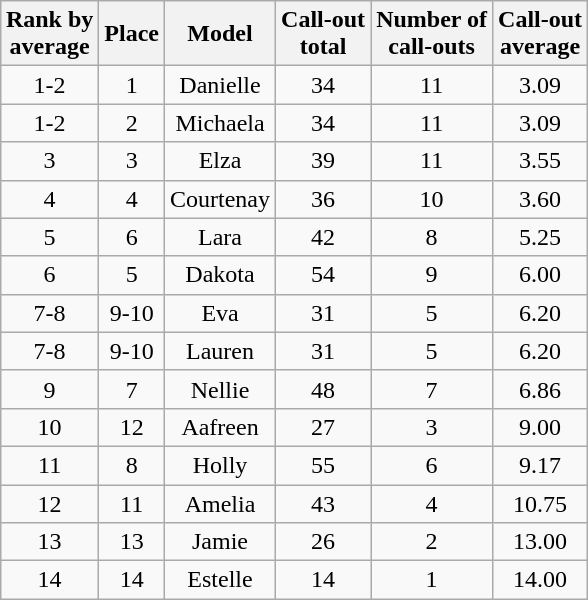<table class="wikitable sortable" style="margin:auto; text-align:center; white-space:nowrap">
<tr>
<th>Rank by<br>average</th>
<th>Place</th>
<th>Model</th>
<th>Call-out<br>total</th>
<th>Number of<br>call-outs</th>
<th>Call-out<br>average</th>
</tr>
<tr>
<td>1-2</td>
<td>1</td>
<td>Danielle</td>
<td>34</td>
<td>11</td>
<td>3.09</td>
</tr>
<tr>
<td>1-2</td>
<td>2</td>
<td>Michaela</td>
<td>34</td>
<td>11</td>
<td>3.09</td>
</tr>
<tr>
<td>3</td>
<td>3</td>
<td>Elza</td>
<td>39</td>
<td>11</td>
<td>3.55</td>
</tr>
<tr>
<td>4</td>
<td>4</td>
<td>Courtenay</td>
<td>36</td>
<td>10</td>
<td>3.60</td>
</tr>
<tr>
<td>5</td>
<td>6</td>
<td>Lara</td>
<td>42</td>
<td>8</td>
<td>5.25</td>
</tr>
<tr>
<td>6</td>
<td>5</td>
<td>Dakota</td>
<td>54</td>
<td>9</td>
<td>6.00</td>
</tr>
<tr>
<td>7-8</td>
<td>9-10</td>
<td>Eva</td>
<td>31</td>
<td>5</td>
<td>6.20</td>
</tr>
<tr>
<td>7-8</td>
<td>9-10</td>
<td>Lauren</td>
<td>31</td>
<td>5</td>
<td>6.20</td>
</tr>
<tr>
<td>9</td>
<td>7</td>
<td>Nellie</td>
<td>48</td>
<td>7</td>
<td>6.86</td>
</tr>
<tr>
<td>10</td>
<td>12</td>
<td>Aafreen</td>
<td>27</td>
<td>3</td>
<td>9.00</td>
</tr>
<tr>
<td>11</td>
<td>8</td>
<td>Holly</td>
<td>55</td>
<td>6</td>
<td>9.17</td>
</tr>
<tr>
<td>12</td>
<td>11</td>
<td>Amelia</td>
<td>43</td>
<td>4</td>
<td>10.75</td>
</tr>
<tr>
<td>13</td>
<td>13</td>
<td>Jamie</td>
<td>26</td>
<td>2</td>
<td>13.00</td>
</tr>
<tr>
<td>14</td>
<td>14</td>
<td>Estelle</td>
<td>14</td>
<td>1</td>
<td>14.00</td>
</tr>
</table>
